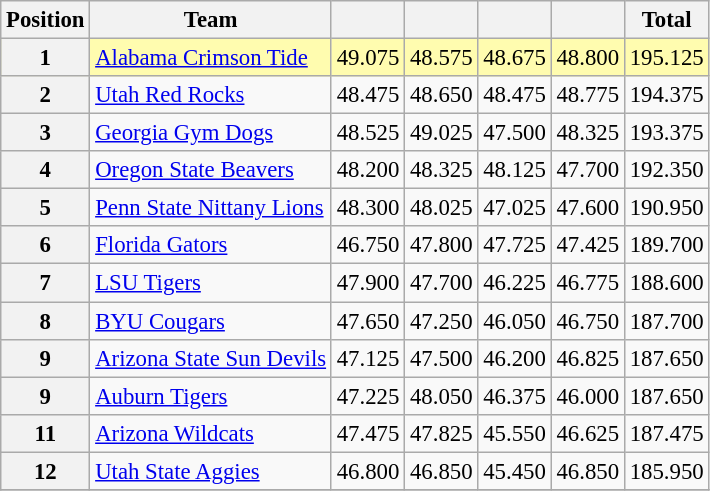<table class="wikitable sortable" style="text-align:center; font-size:95%">
<tr>
<th scope=col>Position</th>
<th scope=col>Team</th>
<th scope=col></th>
<th scope=col></th>
<th scope=col></th>
<th scope=col></th>
<th scope=col>Total</th>
</tr>
<tr bgcolor=fffcaf>
<th scope=row>1</th>
<td align=left><a href='#'>Alabama Crimson Tide</a></td>
<td>49.075</td>
<td>48.575</td>
<td>48.675</td>
<td>48.800</td>
<td>195.125</td>
</tr>
<tr>
<th scope=row>2</th>
<td align=left><a href='#'>Utah Red Rocks</a></td>
<td>48.475</td>
<td>48.650</td>
<td>48.475</td>
<td>48.775</td>
<td>194.375</td>
</tr>
<tr>
<th scope=row>3</th>
<td align=left><a href='#'>Georgia Gym Dogs</a></td>
<td>48.525</td>
<td>49.025</td>
<td>47.500</td>
<td>48.325</td>
<td>193.375</td>
</tr>
<tr>
<th scope=row>4</th>
<td align=left><a href='#'>Oregon State Beavers</a></td>
<td>48.200</td>
<td>48.325</td>
<td>48.125</td>
<td>47.700</td>
<td>192.350</td>
</tr>
<tr>
<th scope=row>5</th>
<td align=left><a href='#'>Penn State Nittany Lions</a></td>
<td>48.300</td>
<td>48.025</td>
<td>47.025</td>
<td>47.600</td>
<td>190.950</td>
</tr>
<tr>
<th scope=row>6</th>
<td align=left><a href='#'>Florida Gators</a></td>
<td>46.750</td>
<td>47.800</td>
<td>47.725</td>
<td>47.425</td>
<td>189.700</td>
</tr>
<tr>
<th scope=row>7</th>
<td align=left><a href='#'>LSU Tigers</a></td>
<td>47.900</td>
<td>47.700</td>
<td>46.225</td>
<td>46.775</td>
<td>188.600</td>
</tr>
<tr>
<th scope=row>8</th>
<td align=left><a href='#'>BYU Cougars</a></td>
<td>47.650</td>
<td>47.250</td>
<td>46.050</td>
<td>46.750</td>
<td>187.700</td>
</tr>
<tr>
<th scope=row>9</th>
<td align=left><a href='#'>Arizona State Sun Devils</a></td>
<td>47.125</td>
<td>47.500</td>
<td>46.200</td>
<td>46.825</td>
<td>187.650</td>
</tr>
<tr>
<th scope=row>9</th>
<td align=left><a href='#'>Auburn Tigers</a></td>
<td>47.225</td>
<td>48.050</td>
<td>46.375</td>
<td>46.000</td>
<td>187.650</td>
</tr>
<tr>
<th scope=row>11</th>
<td align=left><a href='#'>Arizona Wildcats</a></td>
<td>47.475</td>
<td>47.825</td>
<td>45.550</td>
<td>46.625</td>
<td>187.475</td>
</tr>
<tr>
<th scope=row>12</th>
<td align=left><a href='#'>Utah State Aggies</a></td>
<td>46.800</td>
<td>46.850</td>
<td>45.450</td>
<td>46.850</td>
<td>185.950</td>
</tr>
<tr>
</tr>
</table>
